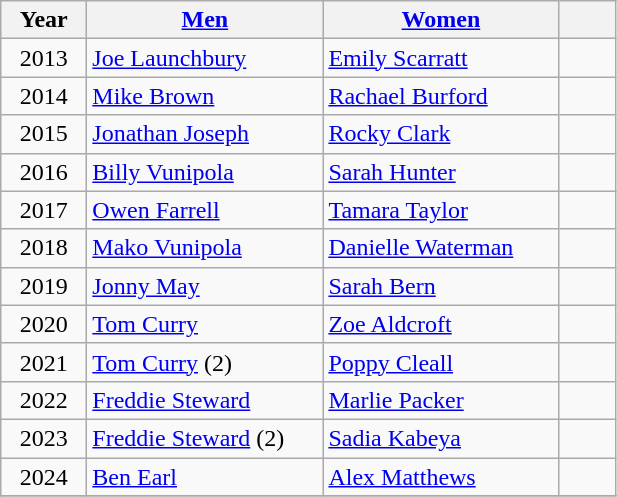<table class="wikitable">
<tr>
<th width=50>Year</th>
<th width=150><a href='#'>Men</a></th>
<th width=150><a href='#'>Women</a></th>
<th width=30></th>
</tr>
<tr>
<td align=center>2013</td>
<td><a href='#'>Joe Launchbury</a></td>
<td><a href='#'>Emily Scarratt</a></td>
<td align=center></td>
</tr>
<tr>
<td align=center>2014</td>
<td><a href='#'>Mike Brown</a></td>
<td><a href='#'>Rachael Burford</a></td>
<td align=center></td>
</tr>
<tr>
<td align=center>2015</td>
<td><a href='#'>Jonathan Joseph</a></td>
<td><a href='#'>Rocky Clark</a></td>
<td align=center></td>
</tr>
<tr>
<td align=center>2016</td>
<td><a href='#'>Billy Vunipola</a></td>
<td><a href='#'>Sarah Hunter</a></td>
<td align=center></td>
</tr>
<tr>
<td align=center>2017</td>
<td><a href='#'>Owen Farrell</a></td>
<td><a href='#'>Tamara Taylor</a></td>
<td align=center></td>
</tr>
<tr>
<td align=center>2018</td>
<td><a href='#'>Mako Vunipola</a></td>
<td><a href='#'>Danielle Waterman</a></td>
<td align=center></td>
</tr>
<tr>
<td align=center>2019</td>
<td><a href='#'>Jonny May</a></td>
<td><a href='#'>Sarah Bern</a></td>
<td align=center></td>
</tr>
<tr>
<td align=center>2020</td>
<td><a href='#'>Tom Curry</a></td>
<td><a href='#'>Zoe Aldcroft</a></td>
<td align=center></td>
</tr>
<tr>
<td align=center>2021</td>
<td><a href='#'>Tom Curry</a> (2)</td>
<td><a href='#'>Poppy Cleall</a></td>
<td align=center></td>
</tr>
<tr>
<td align=center>2022</td>
<td><a href='#'>Freddie Steward</a></td>
<td><a href='#'>Marlie Packer</a></td>
<td align=center></td>
</tr>
<tr>
<td align=center>2023</td>
<td><a href='#'>Freddie Steward</a> (2)</td>
<td><a href='#'>Sadia Kabeya</a></td>
<td align=center></td>
</tr>
<tr>
<td align=center>2024</td>
<td><a href='#'>Ben Earl</a></td>
<td><a href='#'>Alex Matthews</a></td>
<td align=center></td>
</tr>
<tr>
</tr>
</table>
